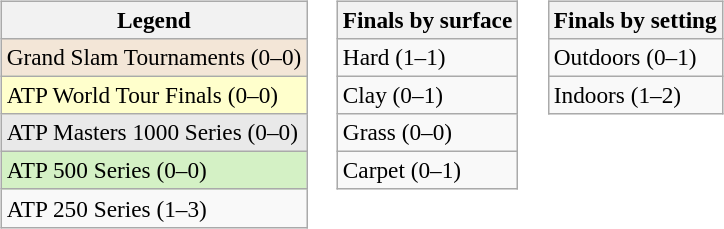<table>
<tr valign=top>
<td><br><table class=wikitable style=font-size:97%>
<tr>
<th>Legend</th>
</tr>
<tr style="background:#f3e6d7;">
<td>Grand Slam Tournaments (0–0)</td>
</tr>
<tr style="background:#ffc;">
<td>ATP World Tour Finals (0–0)</td>
</tr>
<tr style="background:#e9e9e9;">
<td>ATP Masters 1000 Series (0–0)</td>
</tr>
<tr style="background:#d4f1c5;">
<td>ATP 500 Series (0–0)</td>
</tr>
<tr>
<td>ATP 250 Series (1–3)</td>
</tr>
</table>
</td>
<td><br><table class=wikitable style=font-size:97%>
<tr>
<th>Finals by surface</th>
</tr>
<tr>
<td>Hard (1–1)</td>
</tr>
<tr>
<td>Clay (0–1)</td>
</tr>
<tr>
<td>Grass (0–0)</td>
</tr>
<tr>
<td>Carpet (0–1)</td>
</tr>
</table>
</td>
<td><br><table class=wikitable style=font-size:97%>
<tr>
<th>Finals by setting</th>
</tr>
<tr>
<td>Outdoors (0–1)</td>
</tr>
<tr>
<td>Indoors (1–2)</td>
</tr>
</table>
</td>
</tr>
</table>
